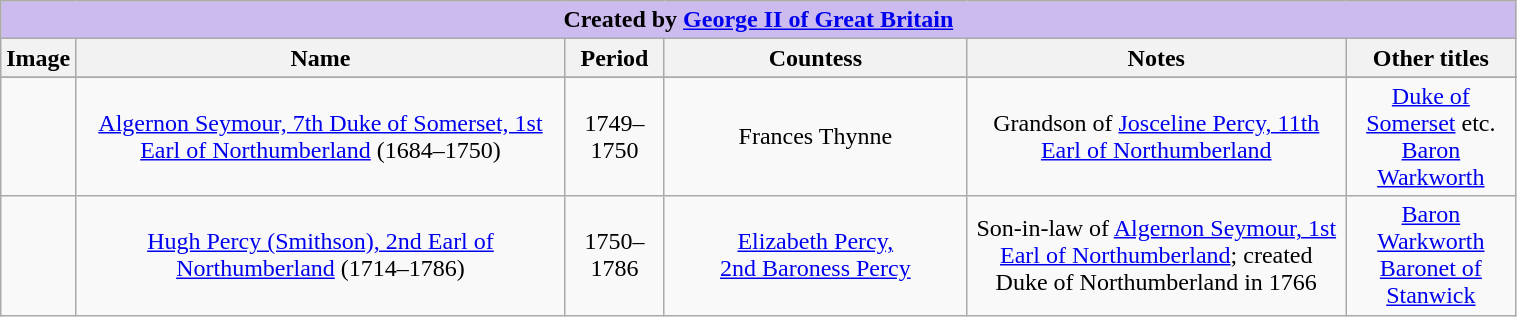<table style="text-align:center; width:80%" class="wikitable">
<tr>
<th colspan="6" style="background-color: #cbe">Created by <a href='#'>George II of Great Britain</a></th>
</tr>
<tr>
<th style="width:10%%">Image</th>
<th>Name</th>
<th>Period</th>
<th style="width:20%">Countess</th>
<th style="width:25%">Notes</th>
<th>Other titles</th>
</tr>
<tr bgcolor="#dddddd" |>
</tr>
<tr>
<td></td>
<td><a href='#'>Algernon Seymour, 7th Duke of Somerset, 1st Earl of Northumberland</a> (1684–1750)</td>
<td>1749–1750</td>
<td>Frances Thynne</td>
<td>Grandson of <a href='#'>Josceline Percy, 11th Earl of Northumberland</a></td>
<td><a href='#'>Duke of Somerset</a> etc. <br> <a href='#'>Baron Warkworth</a></td>
</tr>
<tr>
<td></td>
<td><a href='#'>Hugh Percy (Smithson), 2nd Earl of Northumberland</a> (1714–1786)</td>
<td>1750–1786</td>
<td><a href='#'>Elizabeth Percy,<br>2nd Baroness Percy</a></td>
<td>Son-in-law of <a href='#'>Algernon Seymour, 1st Earl of Northumberland</a>; created Duke of Northumberland in 1766</td>
<td><a href='#'>Baron Warkworth</a> <br> <a href='#'>Baronet of Stanwick</a></td>
</tr>
</table>
